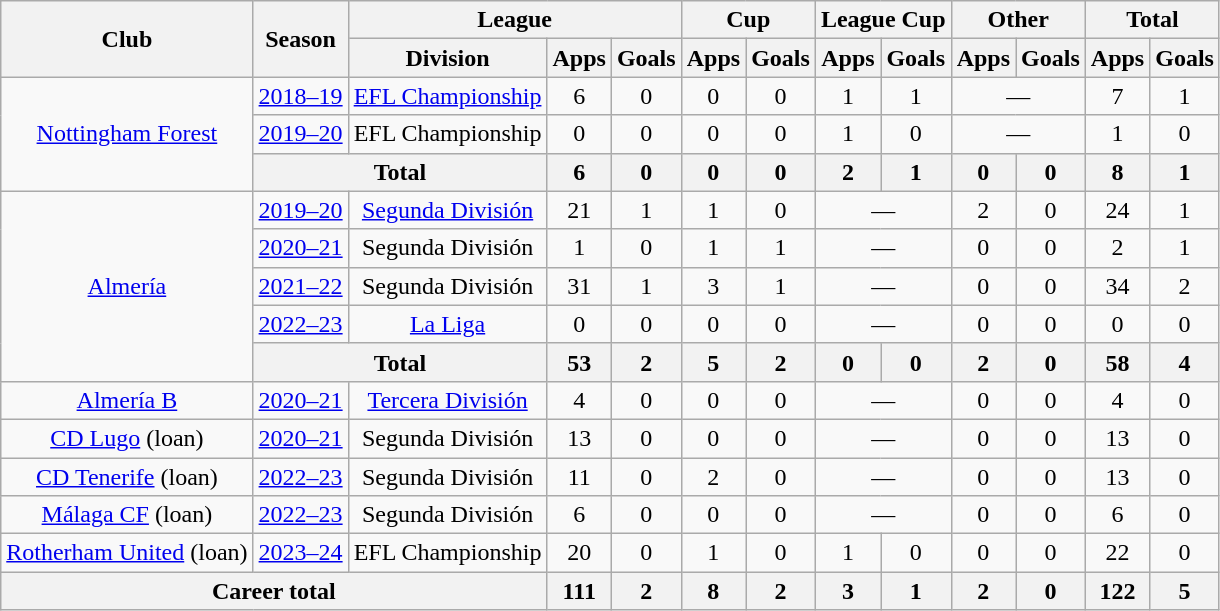<table class=wikitable style=text-align:center>
<tr>
<th rowspan=2>Club</th>
<th rowspan=2>Season</th>
<th colspan=3>League</th>
<th colspan=2>Cup</th>
<th colspan=2>League Cup</th>
<th colspan=2>Other</th>
<th colspan=2>Total</th>
</tr>
<tr>
<th>Division</th>
<th>Apps</th>
<th>Goals</th>
<th>Apps</th>
<th>Goals</th>
<th>Apps</th>
<th>Goals</th>
<th>Apps</th>
<th>Goals</th>
<th>Apps</th>
<th>Goals</th>
</tr>
<tr>
<td rowspan=3><a href='#'>Nottingham Forest</a></td>
<td><a href='#'>2018–19</a></td>
<td><a href='#'>EFL Championship</a></td>
<td>6</td>
<td>0</td>
<td>0</td>
<td>0</td>
<td>1</td>
<td>1</td>
<td colspan=2>—</td>
<td>7</td>
<td>1</td>
</tr>
<tr>
<td><a href='#'>2019–20</a></td>
<td>EFL Championship</td>
<td>0</td>
<td>0</td>
<td>0</td>
<td>0</td>
<td>1</td>
<td>0</td>
<td colspan=2>—</td>
<td>1</td>
<td>0</td>
</tr>
<tr>
<th colspan=2>Total</th>
<th>6</th>
<th>0</th>
<th>0</th>
<th>0</th>
<th>2</th>
<th>1</th>
<th>0</th>
<th>0</th>
<th>8</th>
<th>1</th>
</tr>
<tr>
<td rowspan=5><a href='#'>Almería</a></td>
<td><a href='#'>2019–20</a></td>
<td><a href='#'>Segunda División</a></td>
<td>21</td>
<td>1</td>
<td>1</td>
<td>0</td>
<td colspan=2>—</td>
<td>2</td>
<td>0</td>
<td>24</td>
<td>1</td>
</tr>
<tr>
<td><a href='#'>2020–21</a></td>
<td>Segunda División</td>
<td>1</td>
<td>0</td>
<td>1</td>
<td>1</td>
<td colspan=2>—</td>
<td>0</td>
<td>0</td>
<td>2</td>
<td>1</td>
</tr>
<tr>
<td><a href='#'>2021–22</a></td>
<td>Segunda División</td>
<td>31</td>
<td>1</td>
<td>3</td>
<td>1</td>
<td colspan=2>—</td>
<td>0</td>
<td>0</td>
<td>34</td>
<td>2</td>
</tr>
<tr>
<td><a href='#'>2022–23</a></td>
<td><a href='#'>La Liga</a></td>
<td>0</td>
<td>0</td>
<td>0</td>
<td>0</td>
<td colspan=2>—</td>
<td>0</td>
<td>0</td>
<td>0</td>
<td>0</td>
</tr>
<tr>
<th colspan=2>Total</th>
<th>53</th>
<th>2</th>
<th>5</th>
<th>2</th>
<th>0</th>
<th>0</th>
<th>2</th>
<th>0</th>
<th>58</th>
<th>4</th>
</tr>
<tr>
<td><a href='#'>Almería B</a></td>
<td><a href='#'>2020–21</a></td>
<td><a href='#'>Tercera División</a></td>
<td>4</td>
<td>0</td>
<td>0</td>
<td>0</td>
<td colspan=2>—</td>
<td>0</td>
<td>0</td>
<td>4</td>
<td>0</td>
</tr>
<tr>
<td><a href='#'>CD Lugo</a> (loan)</td>
<td><a href='#'>2020–21</a></td>
<td>Segunda División</td>
<td>13</td>
<td>0</td>
<td>0</td>
<td>0</td>
<td colspan=2>—</td>
<td>0</td>
<td>0</td>
<td>13</td>
<td>0</td>
</tr>
<tr>
<td><a href='#'>CD Tenerife</a> (loan)</td>
<td><a href='#'>2022–23</a></td>
<td>Segunda División</td>
<td>11</td>
<td>0</td>
<td>2</td>
<td>0</td>
<td colspan=2>—</td>
<td>0</td>
<td>0</td>
<td>13</td>
<td>0</td>
</tr>
<tr>
<td><a href='#'>Málaga CF</a> (loan)</td>
<td><a href='#'>2022–23</a></td>
<td>Segunda División</td>
<td>6</td>
<td>0</td>
<td>0</td>
<td>0</td>
<td colspan=2>—</td>
<td>0</td>
<td>0</td>
<td>6</td>
<td>0</td>
</tr>
<tr>
<td><a href='#'>Rotherham United</a> (loan)</td>
<td><a href='#'>2023–24</a></td>
<td>EFL Championship</td>
<td>20</td>
<td>0</td>
<td>1</td>
<td>0</td>
<td>1</td>
<td>0</td>
<td>0</td>
<td>0</td>
<td>22</td>
<td>0</td>
</tr>
<tr>
<th colspan=3>Career total</th>
<th>111</th>
<th>2</th>
<th>8</th>
<th>2</th>
<th>3</th>
<th>1</th>
<th>2</th>
<th>0</th>
<th>122</th>
<th>5</th>
</tr>
</table>
